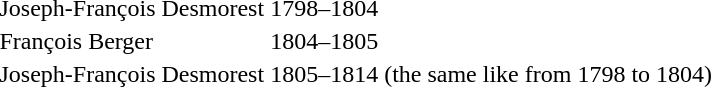<table>
<tr>
<td>Joseph-François Desmorest</td>
<td>1798–1804</td>
</tr>
<tr>
<td>François Berger</td>
<td>1804–1805</td>
</tr>
<tr>
<td>Joseph-François Desmorest</td>
<td>1805–1814 (the same like from 1798 to 1804)</td>
</tr>
<tr>
</tr>
</table>
